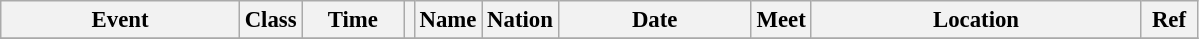<table class="wikitable" style="font-size: 95%;">
<tr>
<th style="width:10em">Event</th>
<th>Class</th>
<th style="width:4em">Time</th>
<th class="unsortable"></th>
<th>Name</th>
<th>Nation</th>
<th style="width:8em">Date</th>
<th>Meet</th>
<th style="width:14em">Location</th>
<th style="width:2em">Ref</th>
</tr>
<tr>
</tr>
</table>
